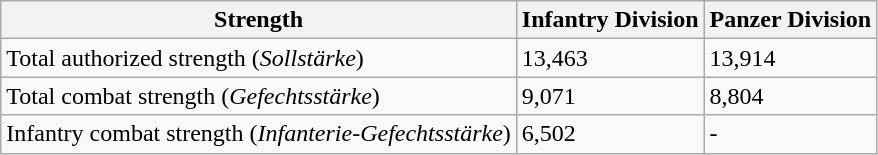<table class="wikitable">
<tr>
<th>Strength</th>
<th>Infantry Division</th>
<th>Panzer Division</th>
</tr>
<tr>
<td>Total authorized strength (<em>Sollstärke</em>)</td>
<td>13,463</td>
<td>13,914</td>
</tr>
<tr>
<td>Total combat strength (<em>Gefechtsstärke</em>)</td>
<td>9,071</td>
<td>8,804</td>
</tr>
<tr>
<td>Infantry combat strength (<em>Infanterie-Gefechtsstärke</em>)</td>
<td>6,502</td>
<td>-</td>
</tr>
</table>
